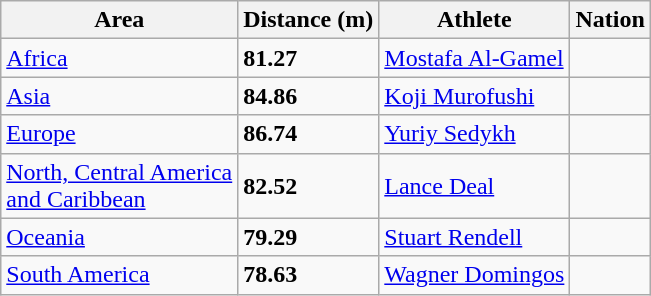<table class="wikitable">
<tr>
<th>Area</th>
<th>Distance (m)</th>
<th>Athlete</th>
<th>Nation</th>
</tr>
<tr>
<td><a href='#'>Africa</a> </td>
<td><strong>81.27</strong></td>
<td><a href='#'>Mostafa Al-Gamel</a></td>
<td></td>
</tr>
<tr>
<td><a href='#'>Asia</a> </td>
<td><strong>84.86</strong></td>
<td><a href='#'>Koji Murofushi</a></td>
<td></td>
</tr>
<tr>
<td><a href='#'>Europe</a> </td>
<td><strong>86.74</strong> </td>
<td><a href='#'>Yuriy Sedykh</a></td>
<td></td>
</tr>
<tr>
<td><a href='#'>North, Central America<br> and Caribbean</a> </td>
<td><strong>82.52</strong></td>
<td><a href='#'>Lance Deal</a></td>
<td></td>
</tr>
<tr>
<td><a href='#'>Oceania</a> </td>
<td><strong>79.29</strong></td>
<td><a href='#'>Stuart Rendell</a></td>
<td></td>
</tr>
<tr>
<td><a href='#'>South America</a> </td>
<td><strong>78.63</strong></td>
<td><a href='#'>Wagner Domingos</a></td>
<td></td>
</tr>
</table>
